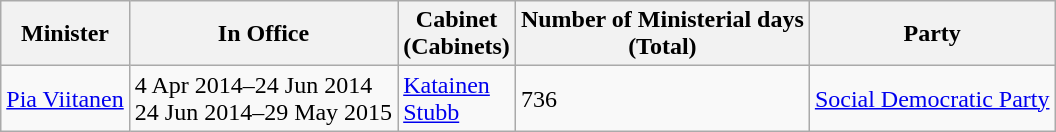<table class="wikitable">
<tr>
<th>Minister</th>
<th>In Office</th>
<th>Cabinet<br>(Cabinets)</th>
<th>Number of Ministerial days <br>(Total)</th>
<th>Party</th>
</tr>
<tr>
<td><a href='#'>Pia Viitanen</a></td>
<td>4 Apr 2014–24 Jun 2014<br>24 Jun 2014–29 May 2015</td>
<td><a href='#'>Katainen</a><br><a href='#'>Stubb</a></td>
<td>736</td>
<td><a href='#'>Social Democratic Party</a></td>
</tr>
</table>
